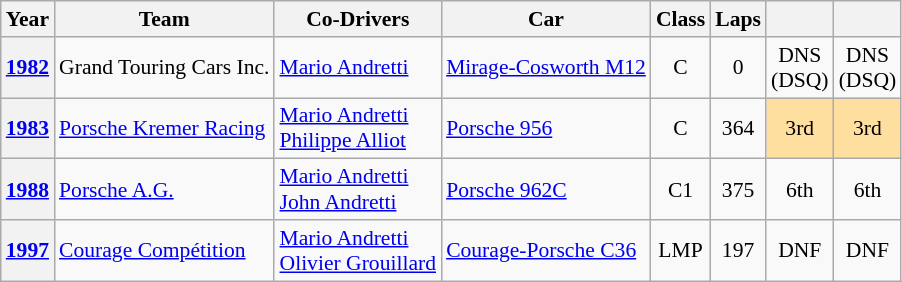<table class="wikitable" style="text-align:center; font-size:90%">
<tr>
<th>Year</th>
<th>Team</th>
<th>Co-Drivers</th>
<th>Car</th>
<th>Class</th>
<th>Laps</th>
<th></th>
<th></th>
</tr>
<tr>
<th><a href='#'>1982</a></th>
<td align="left" nowrap> Grand Touring Cars Inc.</td>
<td align="left" nowrap> <a href='#'>Mario Andretti</a></td>
<td align="left" nowrap><a href='#'>Mirage-Cosworth M12</a></td>
<td>C</td>
<td>0</td>
<td>DNS<br>(DSQ)</td>
<td>DNS<br>(DSQ)</td>
</tr>
<tr>
<th><a href='#'>1983</a></th>
<td align="left" nowrap> <a href='#'>Porsche Kremer Racing</a></td>
<td align="left" nowrap> <a href='#'>Mario Andretti</a><br> <a href='#'>Philippe Alliot</a></td>
<td align="left" nowrap><a href='#'>Porsche 956</a></td>
<td>C</td>
<td>364</td>
<td style="background:#ffdf9f;">3rd</td>
<td style="background:#ffdf9f;">3rd</td>
</tr>
<tr>
<th><a href='#'>1988</a></th>
<td align="left" nowrap> <a href='#'>Porsche A.G.</a></td>
<td align="left" nowrap> <a href='#'>Mario Andretti</a><br> <a href='#'>John Andretti</a></td>
<td align="left" nowrap><a href='#'>Porsche 962C</a></td>
<td>C1</td>
<td>375</td>
<td>6th</td>
<td>6th</td>
</tr>
<tr>
<th><a href='#'>1997</a></th>
<td align="left" nowrap> <a href='#'>Courage Compétition</a></td>
<td align="left" nowrap> <a href='#'>Mario Andretti</a><br> <a href='#'>Olivier Grouillard</a></td>
<td align="left" nowrap><a href='#'>Courage-Porsche C36</a></td>
<td>LMP</td>
<td>197</td>
<td>DNF</td>
<td>DNF</td>
</tr>
</table>
